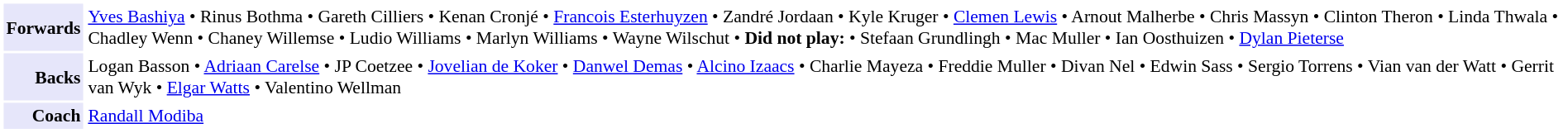<table cellpadding="2" style="border: 1px solid white; font-size:90%;">
<tr>
<td style="text-align:right;" bgcolor="lavender"><strong>Forwards</strong></td>
<td style="text-align:left;"><a href='#'>Yves Bashiya</a> • Rinus Bothma • Gareth Cilliers • Kenan Cronjé • <a href='#'>Francois Esterhuyzen</a> • Zandré Jordaan • Kyle Kruger • <a href='#'>Clemen Lewis</a> • Arnout Malherbe • Chris Massyn • Clinton Theron • Linda Thwala • Chadley Wenn • Chaney Willemse • Ludio Williams • Marlyn Williams • Wayne Wilschut • <strong>Did not play:</strong> • Stefaan Grundlingh • Mac Muller • Ian Oosthuizen • <a href='#'>Dylan Pieterse</a></td>
</tr>
<tr>
<td style="text-align:right;" bgcolor="lavender"><strong>Backs</strong></td>
<td style="text-align:left;">Logan Basson • <a href='#'>Adriaan Carelse</a> • JP Coetzee • <a href='#'>Jovelian de Koker</a> • <a href='#'>Danwel Demas</a> • <a href='#'>Alcino Izaacs</a> • Charlie Mayeza • Freddie Muller • Divan Nel • Edwin Sass • Sergio Torrens • Vian van der Watt • Gerrit van Wyk • <a href='#'>Elgar Watts</a> • Valentino Wellman</td>
</tr>
<tr>
<td style="text-align:right;" bgcolor="lavender"><strong>Coach</strong></td>
<td style="text-align:left;"><a href='#'>Randall Modiba</a></td>
</tr>
</table>
